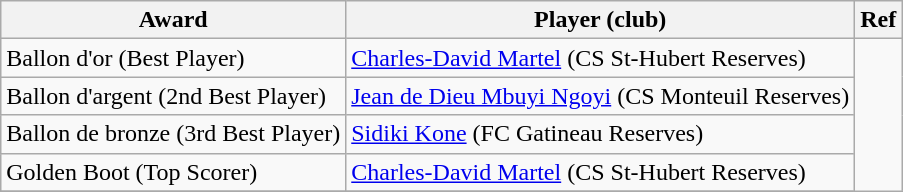<table class="wikitable">
<tr>
<th>Award</th>
<th>Player (club)</th>
<th>Ref</th>
</tr>
<tr>
<td>Ballon d'or (Best Player)</td>
<td><a href='#'>Charles-David Martel</a> (CS St-Hubert Reserves)</td>
<td rowspan=5></td>
</tr>
<tr>
<td>Ballon d'argent (2nd Best Player)</td>
<td><a href='#'>Jean de Dieu Mbuyi Ngoyi</a> (CS Monteuil Reserves)</td>
</tr>
<tr>
<td>Ballon de bronze (3rd Best Player)</td>
<td><a href='#'>Sidiki Kone</a> (FC Gatineau Reserves)</td>
</tr>
<tr>
<td>Golden Boot (Top Scorer)</td>
<td><a href='#'>Charles-David Martel</a> (CS St-Hubert Reserves)</td>
</tr>
<tr>
</tr>
</table>
